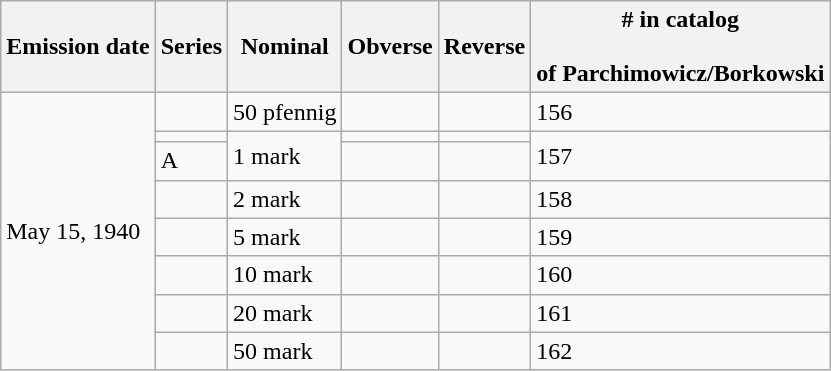<table class="wikitable">
<tr>
<th>Emission date</th>
<th>Series</th>
<th>Nominal</th>
<th>Obverse</th>
<th>Reverse</th>
<th># in catalog<br><br>of Parchimowicz/Borkowski</th>
</tr>
<tr>
<td rowspan="8">May 15, 1940</td>
<td></td>
<td>50 pfennig</td>
<td></td>
<td></td>
<td>156</td>
</tr>
<tr>
<td></td>
<td rowspan="2">1 mark</td>
<td></td>
<td></td>
<td rowspan="2">157</td>
</tr>
<tr>
<td>A</td>
<td></td>
<td></td>
</tr>
<tr>
<td></td>
<td>2 mark</td>
<td></td>
<td></td>
<td>158</td>
</tr>
<tr>
<td></td>
<td>5 mark</td>
<td></td>
<td></td>
<td>159</td>
</tr>
<tr>
<td></td>
<td>10 mark</td>
<td></td>
<td></td>
<td>160</td>
</tr>
<tr>
<td></td>
<td>20 mark</td>
<td></td>
<td></td>
<td>161</td>
</tr>
<tr>
<td></td>
<td>50 mark</td>
<td></td>
<td></td>
<td>162</td>
</tr>
</table>
